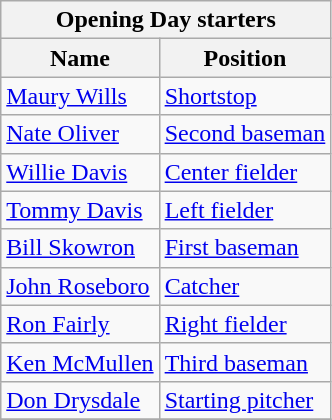<table class="wikitable" style="text-align:left">
<tr>
<th colspan="2">Opening Day starters</th>
</tr>
<tr>
<th>Name</th>
<th>Position</th>
</tr>
<tr>
<td><a href='#'>Maury Wills</a></td>
<td><a href='#'>Shortstop</a></td>
</tr>
<tr>
<td><a href='#'>Nate Oliver</a></td>
<td><a href='#'>Second baseman</a></td>
</tr>
<tr>
<td><a href='#'>Willie Davis</a></td>
<td><a href='#'>Center fielder</a></td>
</tr>
<tr>
<td><a href='#'>Tommy Davis</a></td>
<td><a href='#'>Left fielder</a></td>
</tr>
<tr>
<td><a href='#'>Bill Skowron</a></td>
<td><a href='#'>First baseman</a></td>
</tr>
<tr>
<td><a href='#'>John Roseboro</a></td>
<td><a href='#'>Catcher</a></td>
</tr>
<tr>
<td><a href='#'>Ron Fairly</a></td>
<td><a href='#'>Right fielder</a></td>
</tr>
<tr>
<td><a href='#'>Ken McMullen</a></td>
<td><a href='#'>Third baseman</a></td>
</tr>
<tr>
<td><a href='#'>Don Drysdale</a></td>
<td><a href='#'>Starting pitcher</a></td>
</tr>
<tr>
</tr>
</table>
